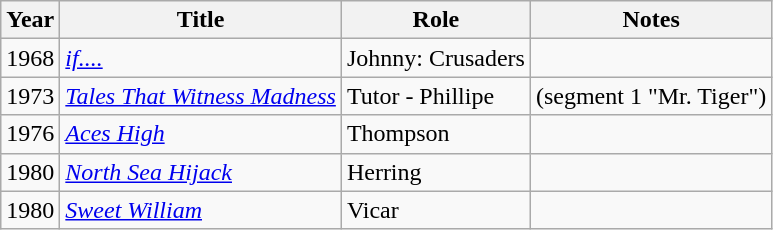<table class="wikitable">
<tr>
<th>Year</th>
<th>Title</th>
<th>Role</th>
<th>Notes</th>
</tr>
<tr>
<td>1968</td>
<td><em><a href='#'>if....</a></em></td>
<td>Johnny: Crusaders</td>
<td></td>
</tr>
<tr>
<td>1973</td>
<td><em><a href='#'>Tales That Witness Madness</a></em></td>
<td>Tutor - Phillipe</td>
<td>(segment 1 "Mr. Tiger")</td>
</tr>
<tr>
<td>1976</td>
<td><em><a href='#'>Aces High</a></em></td>
<td>Thompson</td>
<td></td>
</tr>
<tr>
<td>1980</td>
<td><em><a href='#'>North Sea Hijack</a></em></td>
<td>Herring</td>
<td></td>
</tr>
<tr>
<td>1980</td>
<td><em><a href='#'>Sweet William</a></em></td>
<td>Vicar</td>
<td></td>
</tr>
</table>
